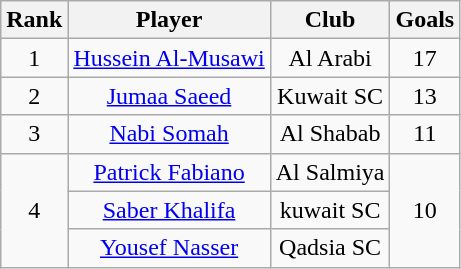<table class="wikitable" style="text-align:center;">
<tr>
<th>Rank</th>
<th>Player</th>
<th>Club</th>
<th>Goals</th>
</tr>
<tr>
<td>1</td>
<td> <a href='#'>Hussein Al-Musawi</a></td>
<td>Al Arabi</td>
<td>17</td>
</tr>
<tr>
<td>2</td>
<td> <a href='#'>Jumaa Saeed</a></td>
<td>Kuwait SC</td>
<td>13</td>
</tr>
<tr>
<td>3</td>
<td><a href='#'>Nabi Somah</a></td>
<td>Al Shabab</td>
<td>11</td>
</tr>
<tr>
<td rowspan=3>4</td>
<td> <a href='#'>Patrick Fabiano</a></td>
<td>Al Salmiya</td>
<td rowspan=3>10</td>
</tr>
<tr>
<td> <a href='#'>Saber Khalifa</a></td>
<td>kuwait SC</td>
</tr>
<tr>
<td> <a href='#'>Yousef Nasser</a></td>
<td>Qadsia SC</td>
</tr>
</table>
